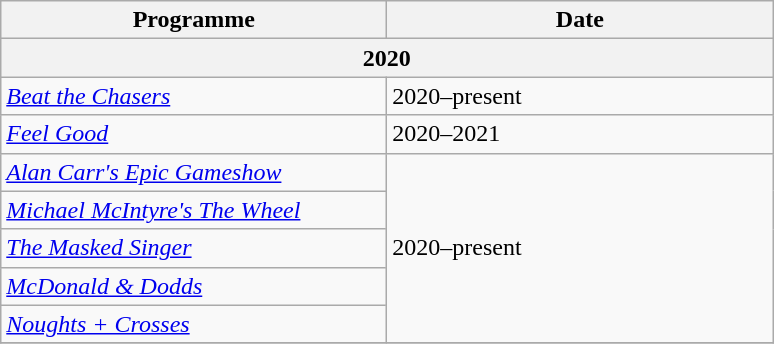<table class="wikitable">
<tr>
<th width=250>Programme</th>
<th width=250>Date</th>
</tr>
<tr>
<th colspan=2>2020</th>
</tr>
<tr>
<td><em><a href='#'>Beat the Chasers</a></em></td>
<td>2020–present</td>
</tr>
<tr>
<td><em><a href='#'>Feel Good</a></em></td>
<td>2020–2021</td>
</tr>
<tr>
<td><em><a href='#'>Alan Carr's Epic Gameshow</a></em></td>
<td rowspan=5>2020–present</td>
</tr>
<tr>
<td><em><a href='#'>Michael McIntyre's The Wheel</a></em></td>
</tr>
<tr>
<td><em><a href='#'>The Masked Singer</a></em></td>
</tr>
<tr>
<td><em><a href='#'>McDonald & Dodds</a></em></td>
</tr>
<tr>
<td><em><a href='#'>Noughts + Crosses</a></em></td>
</tr>
<tr>
</tr>
</table>
